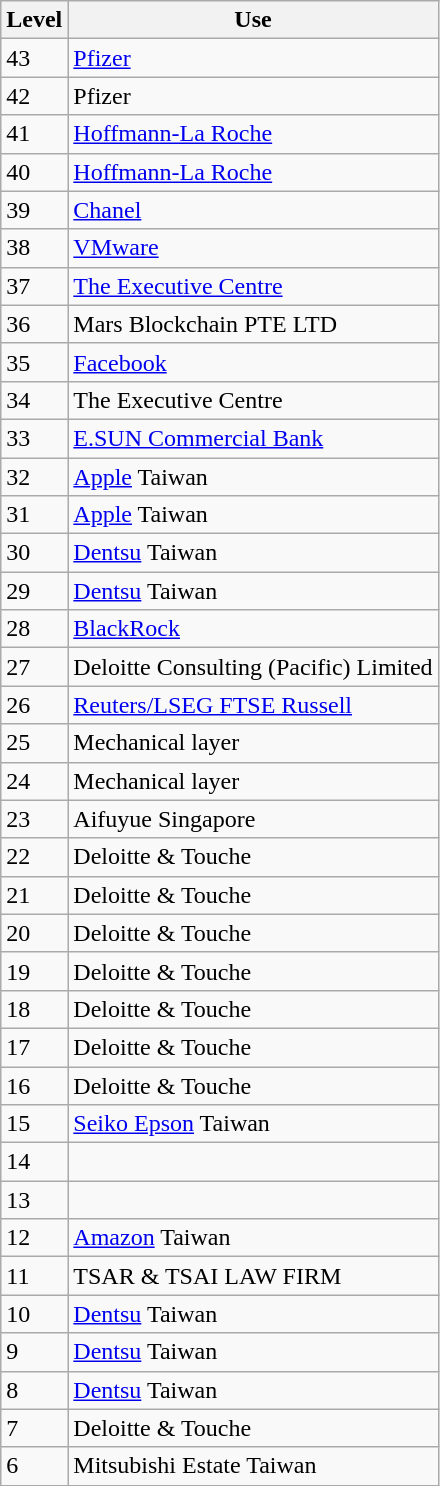<table class="wikitable">
<tr>
<th>Level</th>
<th>Use</th>
</tr>
<tr>
<td>43</td>
<td><a href='#'>Pfizer</a></td>
</tr>
<tr>
<td>42</td>
<td>Pfizer</td>
</tr>
<tr>
<td>41</td>
<td><a href='#'>Hoffmann-La Roche</a></td>
</tr>
<tr>
<td>40</td>
<td><a href='#'>Hoffmann-La Roche</a></td>
</tr>
<tr>
<td>39</td>
<td><a href='#'>Chanel</a></td>
</tr>
<tr>
<td>38</td>
<td><a href='#'>VMware</a></td>
</tr>
<tr>
<td>37</td>
<td><a href='#'>The Executive Centre</a></td>
</tr>
<tr>
<td>36</td>
<td>Mars Blockchain PTE LTD</td>
</tr>
<tr>
<td>35</td>
<td><a href='#'>Facebook</a></td>
</tr>
<tr>
<td>34</td>
<td>The Executive Centre</td>
</tr>
<tr>
<td>33</td>
<td><a href='#'>E.SUN Commercial Bank</a></td>
</tr>
<tr>
<td>32</td>
<td><a href='#'>Apple</a> Taiwan</td>
</tr>
<tr>
<td>31</td>
<td><a href='#'>Apple</a> Taiwan</td>
</tr>
<tr>
<td>30</td>
<td><a href='#'>Dentsu</a> Taiwan</td>
</tr>
<tr>
<td>29</td>
<td><a href='#'>Dentsu</a> Taiwan</td>
</tr>
<tr>
<td>28</td>
<td><a href='#'>BlackRock</a></td>
</tr>
<tr>
<td>27</td>
<td>Deloitte Consulting (Pacific) Limited</td>
</tr>
<tr>
<td>26</td>
<td><a href='#'>Reuters/LSEG FTSE Russell</a></td>
</tr>
<tr>
<td>25</td>
<td>Mechanical layer</td>
</tr>
<tr>
<td>24</td>
<td>Mechanical layer</td>
</tr>
<tr>
<td>23</td>
<td>Aifuyue Singapore</td>
</tr>
<tr>
<td>22</td>
<td>Deloitte & Touche</td>
</tr>
<tr>
<td>21</td>
<td>Deloitte & Touche</td>
</tr>
<tr>
<td>20</td>
<td>Deloitte & Touche</td>
</tr>
<tr>
<td>19</td>
<td>Deloitte & Touche</td>
</tr>
<tr>
<td>18</td>
<td>Deloitte & Touche</td>
</tr>
<tr>
<td>17</td>
<td>Deloitte & Touche</td>
</tr>
<tr>
<td>16</td>
<td>Deloitte & Touche</td>
</tr>
<tr>
<td>15</td>
<td><a href='#'>Seiko Epson</a> Taiwan</td>
</tr>
<tr>
<td>14</td>
<td></td>
</tr>
<tr>
<td>13</td>
<td></td>
</tr>
<tr>
<td>12</td>
<td><a href='#'>Amazon</a> Taiwan</td>
</tr>
<tr>
<td>11</td>
<td>TSAR & TSAI LAW FIRM</td>
</tr>
<tr>
<td>10</td>
<td><a href='#'>Dentsu</a> Taiwan</td>
</tr>
<tr>
<td>9</td>
<td><a href='#'>Dentsu</a> Taiwan</td>
</tr>
<tr>
<td>8</td>
<td><a href='#'>Dentsu</a> Taiwan</td>
</tr>
<tr>
<td>7</td>
<td>Deloitte & Touche</td>
</tr>
<tr>
<td>6</td>
<td>Mitsubishi Estate Taiwan</td>
</tr>
</table>
